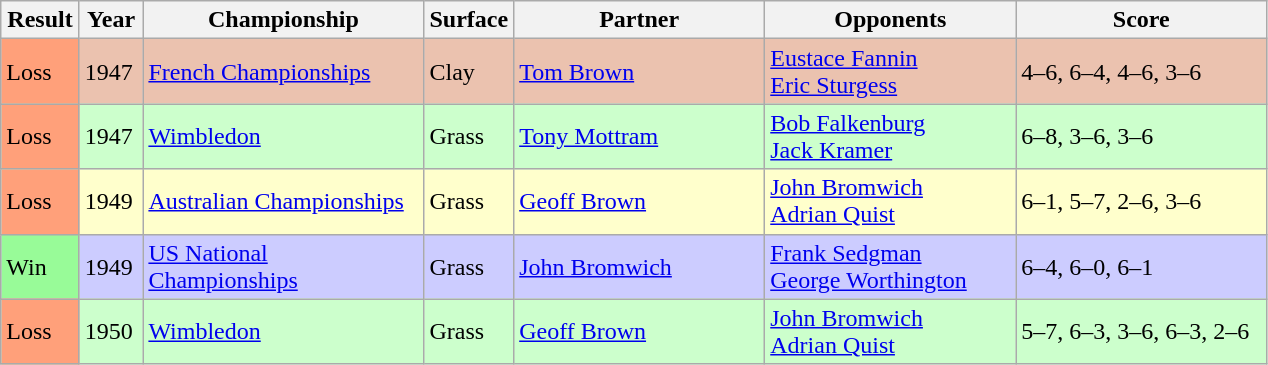<table class="sortable wikitable">
<tr>
<th style="width:45px">Result</th>
<th style="width:35px">Year</th>
<th style="width:180px">Championship</th>
<th style="width:50px">Surface</th>
<th style="width:160px">Partner</th>
<th style="width:160px">Opponents</th>
<th style="width:160px" class="unsortable">Score</th>
</tr>
<tr style="background:#ebc2af;">
<td style="background:#ffa07a;">Loss</td>
<td>1947</td>
<td><a href='#'>French Championships</a></td>
<td>Clay</td>
<td> <a href='#'>Tom Brown</a></td>
<td> <a href='#'>Eustace Fannin</a> <br>  <a href='#'>Eric Sturgess</a></td>
<td>4–6, 6–4, 4–6, 3–6</td>
</tr>
<tr style="background:#cfc;">
<td style="background:#ffa07a;">Loss</td>
<td>1947</td>
<td><a href='#'>Wimbledon</a></td>
<td>Grass</td>
<td> <a href='#'>Tony Mottram</a></td>
<td> <a href='#'>Bob Falkenburg</a> <br>  <a href='#'>Jack Kramer</a></td>
<td>6–8, 3–6, 3–6</td>
</tr>
<tr style="background:#ffc;">
<td style="background:#ffa07a;">Loss</td>
<td>1949</td>
<td><a href='#'>Australian Championships</a></td>
<td>Grass</td>
<td> <a href='#'>Geoff Brown</a></td>
<td> <a href='#'>John Bromwich</a> <br>  <a href='#'>Adrian Quist</a></td>
<td>6–1, 5–7, 2–6, 3–6</td>
</tr>
<tr style="background:#ccf;">
<td style="background:#98fb98;">Win</td>
<td>1949</td>
<td><a href='#'>US National Championships</a></td>
<td>Grass</td>
<td> <a href='#'>John Bromwich</a></td>
<td> <a href='#'>Frank Sedgman</a> <br>  <a href='#'>George Worthington</a></td>
<td>6–4, 6–0, 6–1</td>
</tr>
<tr style="background:#cfc;">
<td style="background:#ffa07a;">Loss</td>
<td>1950</td>
<td><a href='#'>Wimbledon</a></td>
<td>Grass</td>
<td> <a href='#'>Geoff Brown</a></td>
<td> <a href='#'>John Bromwich</a> <br>  <a href='#'>Adrian Quist</a></td>
<td>5–7, 6–3, 3–6, 6–3, 2–6</td>
</tr>
</table>
